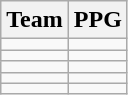<table class=wikitable>
<tr>
<th>Team</th>
<th>PPG</th>
</tr>
<tr>
<td></td>
<td></td>
</tr>
<tr>
<td></td>
<td></td>
</tr>
<tr>
<td></td>
<td></td>
</tr>
<tr>
<td></td>
<td></td>
</tr>
<tr>
<td></td>
<td></td>
</tr>
</table>
